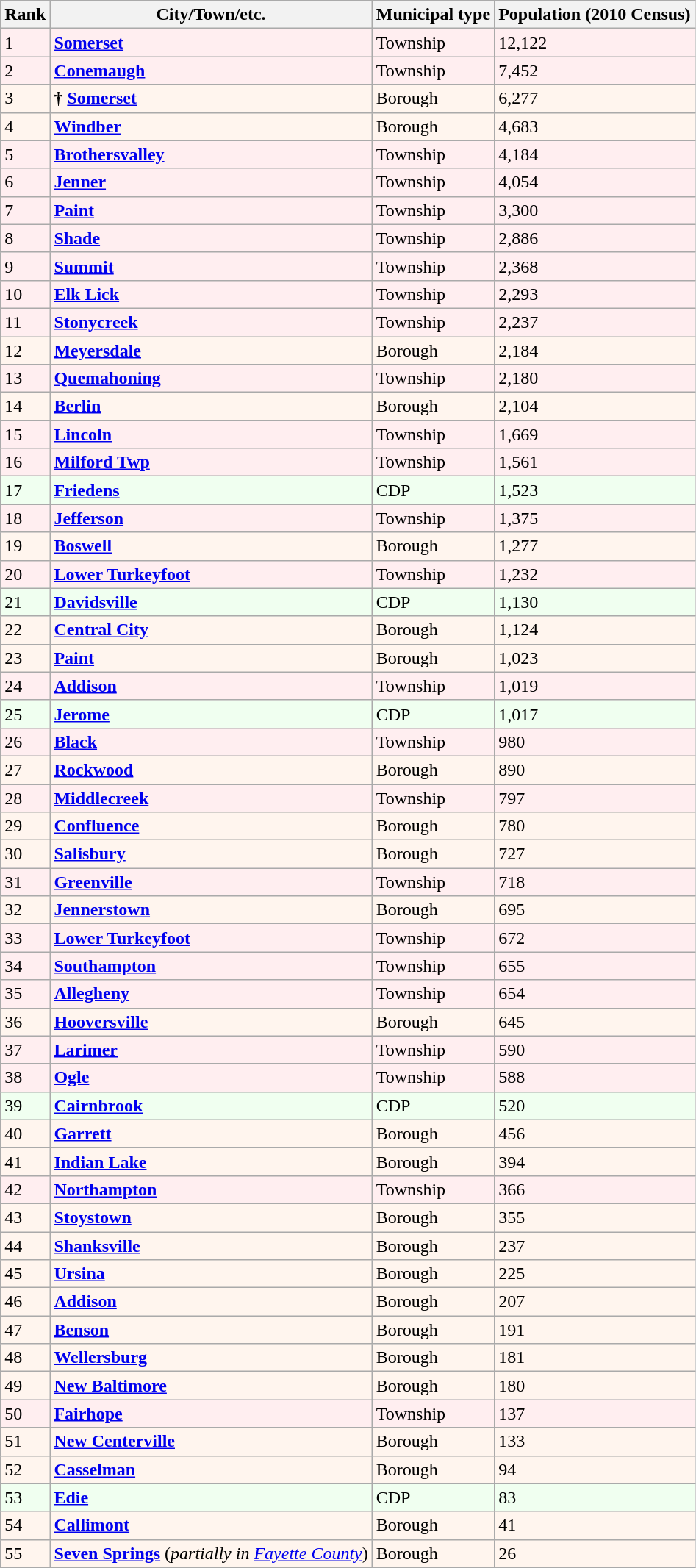<table class="wikitable sortable">
<tr>
<th>Rank</th>
<th>City/Town/etc.</th>
<th>Municipal type</th>
<th>Population (2010 Census)</th>
</tr>
<tr style="background-color:#FFEEF0;">
<td>1</td>
<td><strong><a href='#'>Somerset</a></strong></td>
<td>Township</td>
<td>12,122</td>
</tr>
<tr style="background-color:#FFEEF0;">
<td>2</td>
<td><strong><a href='#'>Conemaugh</a></strong></td>
<td>Township</td>
<td>7,452</td>
</tr>
<tr style="background-color:#FFF5EE;">
<td>3</td>
<td><strong>†</strong> <strong><a href='#'>Somerset</a></strong></td>
<td>Borough</td>
<td>6,277</td>
</tr>
<tr style="background-color:#FFF5EE;">
<td>4</td>
<td><strong><a href='#'>Windber</a></strong></td>
<td>Borough</td>
<td>4,683</td>
</tr>
<tr style="background-color:#FFEEF0;">
<td>5</td>
<td><strong><a href='#'>Brothersvalley</a></strong></td>
<td>Township</td>
<td>4,184</td>
</tr>
<tr style="background-color:#FFEEF0;">
<td>6</td>
<td><strong><a href='#'>Jenner</a></strong></td>
<td>Township</td>
<td>4,054</td>
</tr>
<tr style="background-color:#FFEEF0;">
<td>7</td>
<td><strong><a href='#'>Paint</a></strong></td>
<td>Township</td>
<td>3,300</td>
</tr>
<tr style="background-color:#FFEEF0;">
<td>8</td>
<td><strong><a href='#'>Shade</a></strong></td>
<td>Township</td>
<td>2,886</td>
</tr>
<tr style="background-color:#FFEEF0;">
<td>9</td>
<td><strong><a href='#'>Summit</a></strong></td>
<td>Township</td>
<td>2,368</td>
</tr>
<tr style="background-color:#FFEEF0;">
<td>10</td>
<td><strong><a href='#'>Elk Lick</a></strong></td>
<td>Township</td>
<td>2,293</td>
</tr>
<tr style="background-color:#FFEEF0;">
<td>11</td>
<td><strong><a href='#'>Stonycreek</a></strong></td>
<td>Township</td>
<td>2,237</td>
</tr>
<tr style="background-color:#FFF5EE;">
<td>12</td>
<td><strong><a href='#'>Meyersdale</a></strong></td>
<td>Borough</td>
<td>2,184</td>
</tr>
<tr style="background-color:#FFEEF0;">
<td>13</td>
<td><strong><a href='#'>Quemahoning</a></strong></td>
<td>Township</td>
<td>2,180</td>
</tr>
<tr style="background-color:#FFF5EE;">
<td>14</td>
<td><strong><a href='#'>Berlin</a></strong></td>
<td>Borough</td>
<td>2,104</td>
</tr>
<tr style="background-color:#FFEEF0;">
<td>15</td>
<td><strong><a href='#'>Lincoln</a></strong></td>
<td>Township</td>
<td>1,669</td>
</tr>
<tr style="background-color:#FFEEF0;">
<td>16</td>
<td><strong><a href='#'>Milford Twp</a></strong></td>
<td>Township</td>
<td>1,561</td>
</tr>
<tr style="background-color:#F0FFF0;">
<td>17</td>
<td><strong><a href='#'>Friedens</a></strong></td>
<td>CDP</td>
<td>1,523</td>
</tr>
<tr style="background-color:#FFEEF0;">
<td>18</td>
<td><strong><a href='#'>Jefferson</a></strong></td>
<td>Township</td>
<td>1,375</td>
</tr>
<tr style="background-color:#FFF5EE;">
<td>19</td>
<td><strong><a href='#'>Boswell</a></strong></td>
<td>Borough</td>
<td>1,277</td>
</tr>
<tr style="background-color:#FFEEF0;">
<td>20</td>
<td><strong><a href='#'>Lower Turkeyfoot</a></strong></td>
<td>Township</td>
<td>1,232</td>
</tr>
<tr style="background-color:#F0FFF0;">
<td>21</td>
<td><strong><a href='#'>Davidsville</a></strong></td>
<td>CDP</td>
<td>1,130</td>
</tr>
<tr style="background-color:#FFF5EE;">
<td>22</td>
<td><strong><a href='#'>Central City</a></strong></td>
<td>Borough</td>
<td>1,124</td>
</tr>
<tr style="background-color:#FFF5EE;">
<td>23</td>
<td><strong><a href='#'>Paint</a></strong></td>
<td>Borough</td>
<td>1,023</td>
</tr>
<tr style="background-color:#FFEEF0;">
<td>24</td>
<td><strong><a href='#'>Addison</a></strong></td>
<td>Township</td>
<td>1,019</td>
</tr>
<tr style="background-color:#F0FFF0;">
<td>25</td>
<td><strong><a href='#'>Jerome</a></strong></td>
<td>CDP</td>
<td>1,017</td>
</tr>
<tr style="background-color:#FFEEF0;">
<td>26</td>
<td><strong><a href='#'>Black</a></strong></td>
<td>Township</td>
<td>980</td>
</tr>
<tr style="background-color:#FFF5EE;">
<td>27</td>
<td><strong><a href='#'>Rockwood</a></strong></td>
<td>Borough</td>
<td>890</td>
</tr>
<tr style="background-color:#FFEEF0;">
<td>28</td>
<td><strong><a href='#'>Middlecreek</a></strong></td>
<td>Township</td>
<td>797</td>
</tr>
<tr style="background-color:#FFF5EE;">
<td>29</td>
<td><strong><a href='#'>Confluence</a></strong></td>
<td>Borough</td>
<td>780</td>
</tr>
<tr style="background-color:#FFF5EE;">
<td>30</td>
<td><strong><a href='#'>Salisbury</a></strong></td>
<td>Borough</td>
<td>727</td>
</tr>
<tr style="background-color:#FFEEF0;">
<td>31</td>
<td><strong><a href='#'>Greenville</a></strong></td>
<td>Township</td>
<td>718</td>
</tr>
<tr style="background-color:#FFF5EE;">
<td>32</td>
<td><strong><a href='#'>Jennerstown</a></strong></td>
<td>Borough</td>
<td>695</td>
</tr>
<tr style="background-color:#FFEEF0;">
<td>33</td>
<td><strong><a href='#'>Lower Turkeyfoot</a></strong></td>
<td>Township</td>
<td>672</td>
</tr>
<tr style="background-color:#FFEEF0;">
<td>34</td>
<td><strong><a href='#'>Southampton</a></strong></td>
<td>Township</td>
<td>655</td>
</tr>
<tr style="background-color:#FFEEF0;">
<td>35</td>
<td><strong><a href='#'>Allegheny</a></strong></td>
<td>Township</td>
<td>654</td>
</tr>
<tr style="background-color:#FFF5EE;">
<td>36</td>
<td><strong><a href='#'>Hooversville</a></strong></td>
<td>Borough</td>
<td>645</td>
</tr>
<tr style="background-color:#FFEEF0;">
<td>37</td>
<td><strong><a href='#'>Larimer</a></strong></td>
<td>Township</td>
<td>590</td>
</tr>
<tr style="background-color:#FFEEF0;">
<td>38</td>
<td><strong><a href='#'>Ogle</a></strong></td>
<td>Township</td>
<td>588</td>
</tr>
<tr style="background-color:#F0FFF0;">
<td>39</td>
<td><strong><a href='#'>Cairnbrook</a></strong></td>
<td>CDP</td>
<td>520</td>
</tr>
<tr style="background-color:#FFF5EE;">
<td>40</td>
<td><strong><a href='#'>Garrett</a></strong></td>
<td>Borough</td>
<td>456</td>
</tr>
<tr style="background-color:#FFF5EE;">
<td>41</td>
<td><strong><a href='#'>Indian Lake</a></strong></td>
<td>Borough</td>
<td>394</td>
</tr>
<tr style="background-color:#FFEEF0;">
<td>42</td>
<td><strong><a href='#'>Northampton</a></strong></td>
<td>Township</td>
<td>366</td>
</tr>
<tr style="background-color:#FFF5EE;">
<td>43</td>
<td><strong><a href='#'>Stoystown</a></strong></td>
<td>Borough</td>
<td>355</td>
</tr>
<tr style="background-color:#FFF5EE;">
<td>44</td>
<td><strong><a href='#'>Shanksville</a></strong></td>
<td>Borough</td>
<td>237</td>
</tr>
<tr style="background-color:#FFF5EE;">
<td>45</td>
<td><strong><a href='#'>Ursina</a></strong></td>
<td>Borough</td>
<td>225</td>
</tr>
<tr style="background-color:#FFF5EE;">
<td>46</td>
<td><strong><a href='#'>Addison</a></strong></td>
<td>Borough</td>
<td>207</td>
</tr>
<tr style="background-color:#FFF5EE;">
<td>47</td>
<td><strong><a href='#'>Benson</a></strong></td>
<td>Borough</td>
<td>191</td>
</tr>
<tr style="background-color:#FFF5EE;">
<td>48</td>
<td><strong><a href='#'>Wellersburg</a></strong></td>
<td>Borough</td>
<td>181</td>
</tr>
<tr style="background-color:#FFF5EE;">
<td>49</td>
<td><strong><a href='#'>New Baltimore</a></strong></td>
<td>Borough</td>
<td>180</td>
</tr>
<tr style="background-color:#FFEEF0;">
<td>50</td>
<td><strong><a href='#'>Fairhope</a></strong></td>
<td>Township</td>
<td>137</td>
</tr>
<tr style="background-color:#FFF5EE;">
<td>51</td>
<td><strong><a href='#'>New Centerville</a></strong></td>
<td>Borough</td>
<td>133</td>
</tr>
<tr style="background-color:#FFF5EE;">
<td>52</td>
<td><strong><a href='#'>Casselman</a></strong></td>
<td>Borough</td>
<td>94</td>
</tr>
<tr style="background-color:#F0FFF0;">
<td>53</td>
<td><strong><a href='#'>Edie</a></strong></td>
<td>CDP</td>
<td>83</td>
</tr>
<tr style="background-color:#FFF5EE;">
<td>54</td>
<td><strong><a href='#'>Callimont</a></strong></td>
<td>Borough</td>
<td>41</td>
</tr>
<tr style="background-color:#FFF5EE;">
<td>55</td>
<td><strong><a href='#'>Seven Springs</a></strong> (<em>partially in <a href='#'>Fayette County</a></em>)</td>
<td>Borough</td>
<td>26</td>
</tr>
</table>
